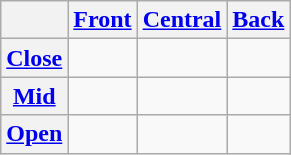<table class="wikitable" style="text-align:center">
<tr>
<th></th>
<th><a href='#'>Front</a></th>
<th><a href='#'>Central</a></th>
<th><a href='#'>Back</a></th>
</tr>
<tr>
<th><a href='#'>Close</a></th>
<td></td>
<td></td>
<td></td>
</tr>
<tr>
<th><a href='#'>Mid</a></th>
<td></td>
<td></td>
<td></td>
</tr>
<tr>
<th><a href='#'>Open</a></th>
<td></td>
<td></td>
<td></td>
</tr>
</table>
